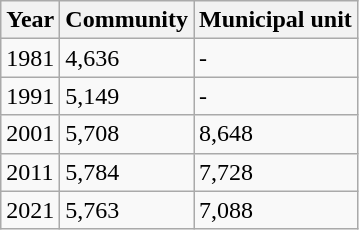<table class=wikitable>
<tr>
<th>Year</th>
<th>Community</th>
<th>Municipal unit</th>
</tr>
<tr>
<td>1981</td>
<td>4,636</td>
<td>-</td>
</tr>
<tr>
<td>1991</td>
<td>5,149</td>
<td>-</td>
</tr>
<tr>
<td>2001</td>
<td>5,708</td>
<td>8,648</td>
</tr>
<tr>
<td>2011</td>
<td>5,784</td>
<td>7,728</td>
</tr>
<tr>
<td>2021</td>
<td>5,763</td>
<td>7,088</td>
</tr>
</table>
